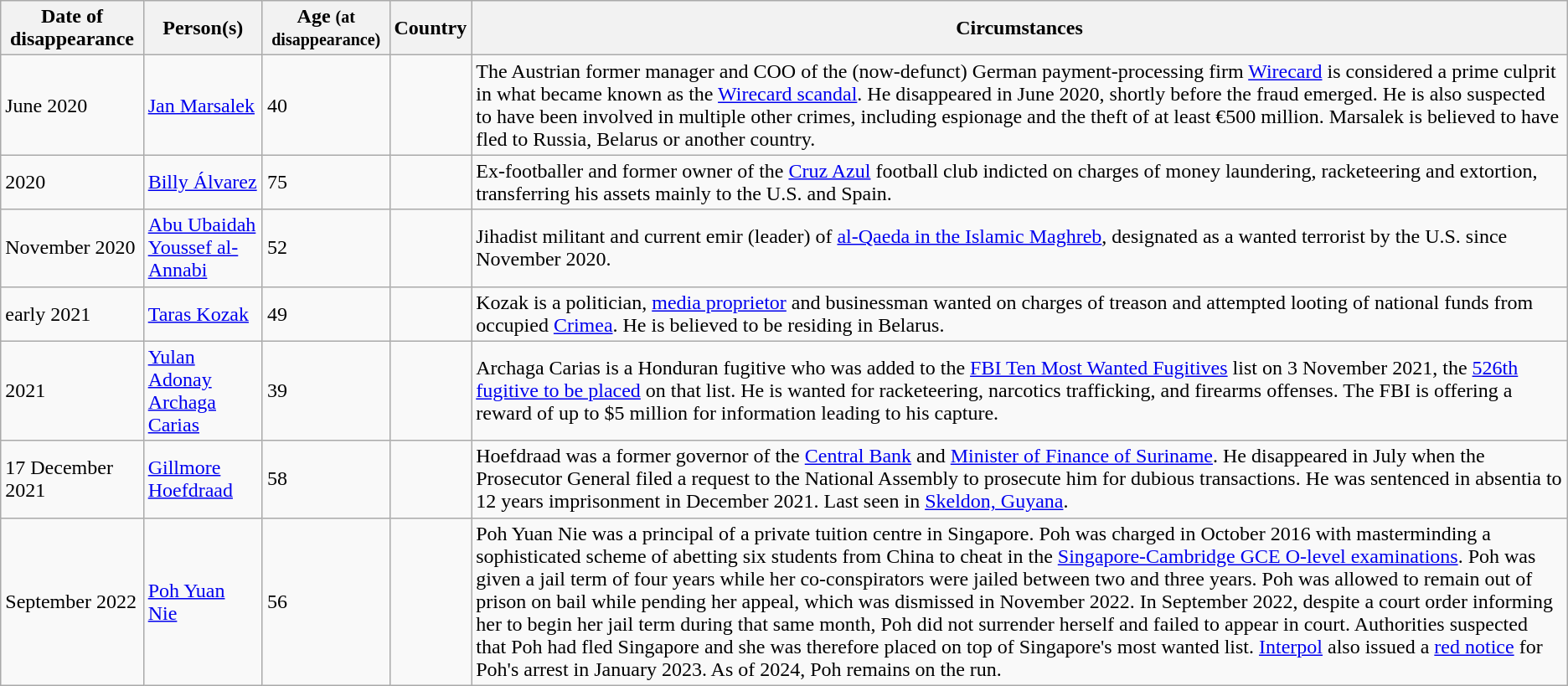<table class="wikitable sortable zebra">
<tr>
<th data-sort-type="isoDate">Date of disappearance</th>
<th data-sort-type="text">Person(s)</th>
<th data-sort-type="text">Age <small>(at disappearance)</small></th>
<th>Country</th>
<th class="unsortable">Circumstances</th>
</tr>
<tr>
<td>June 2020</td>
<td><a href='#'>Jan Marsalek</a></td>
<td>40</td>
<td></td>
<td>The Austrian former manager and COO of the (now-defunct) German payment-processing firm <a href='#'>Wirecard</a> is considered a prime culprit in what became known as the <a href='#'>Wirecard scandal</a>. He disappeared in June 2020, shortly before the fraud emerged. He is also suspected to have been involved in multiple other crimes, including espionage and the theft of at least €500 million. Marsalek is believed to have fled to Russia, Belarus or another country.</td>
</tr>
<tr>
<td>2020</td>
<td><a href='#'>Billy Álvarez</a></td>
<td>75</td>
<td></td>
<td>Ex-footballer and former owner of the <a href='#'>Cruz Azul</a> football club indicted on charges of money laundering, racketeering and extortion, transferring his assets mainly to the U.S. and Spain.</td>
</tr>
<tr>
<td>November 2020</td>
<td><a href='#'>Abu Ubaidah Youssef al-Annabi</a></td>
<td>52</td>
<td></td>
<td>Jihadist militant and current emir (leader) of <a href='#'>al-Qaeda in the Islamic Maghreb</a>, designated as a wanted terrorist by the U.S. since November 2020.</td>
</tr>
<tr>
<td>early 2021</td>
<td><a href='#'>Taras Kozak</a></td>
<td>49</td>
<td></td>
<td>Kozak is a politician, <a href='#'>media proprietor</a> and businessman wanted on charges of treason and attempted looting of national funds from occupied <a href='#'>Crimea</a>. He is believed to be residing in Belarus.</td>
</tr>
<tr>
<td>2021</td>
<td><a href='#'>Yulan Adonay Archaga Carias</a></td>
<td>39</td>
<td></td>
<td>Archaga Carias is a Honduran fugitive who was added to the <a href='#'>FBI Ten Most Wanted Fugitives</a> list on 3 November 2021, the <a href='#'>526th fugitive to be placed</a> on that list. He is wanted for racketeering, narcotics trafficking, and firearms offenses. The FBI is offering a reward of up to $5 million for information leading to his capture.</td>
</tr>
<tr>
<td>17 December 2021</td>
<td><a href='#'>Gillmore Hoefdraad</a></td>
<td>58</td>
<td></td>
<td>Hoefdraad was a former governor of the <a href='#'>Central Bank</a> and <a href='#'>Minister of Finance of Suriname</a>. He disappeared in July when the Prosecutor General filed a request to the National Assembly to prosecute him for dubious transactions. He was sentenced in absentia to 12 years imprisonment in December 2021. Last seen in <a href='#'>Skeldon, Guyana</a>.</td>
</tr>
<tr>
<td>September 2022</td>
<td><a href='#'>Poh Yuan Nie</a></td>
<td>56</td>
<td></td>
<td>Poh Yuan Nie was a principal of a private tuition centre in Singapore. Poh was charged in October 2016 with masterminding a sophisticated scheme of abetting six students from China to cheat in the <a href='#'>Singapore-Cambridge GCE O-level examinations</a>. Poh was given a jail term of four years while her co-conspirators were jailed between two and three years. Poh was allowed to remain out of prison on bail while pending her appeal, which was dismissed in November 2022. In September 2022, despite a court order informing her to begin her jail term during that same month, Poh did not surrender herself and failed to appear in court. Authorities suspected that Poh had fled Singapore and she was therefore placed on top of Singapore's most wanted list. <a href='#'>Interpol</a> also issued a <a href='#'>red notice</a> for Poh's arrest in January 2023. As of 2024, Poh remains on the run.</td>
</tr>
</table>
